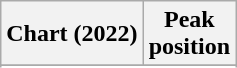<table class="wikitable sortable plainrowheaders" style="text-align:center">
<tr>
<th scope="col">Chart (2022)</th>
<th scope="col">Peak<br>position</th>
</tr>
<tr>
</tr>
<tr>
</tr>
</table>
